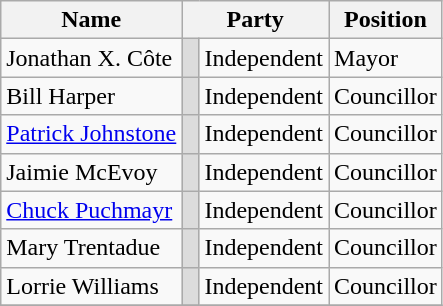<table class="wikitable sortable">
<tr>
<th>Name</th>
<th colspan="2">Party</th>
<th>Position</th>
</tr>
<tr>
<td data-sort-value="Côte, Jonathan">Jonathan X. Côte</td>
<td style="background:gainsboro;"> </td>
<td>Independent</td>
<td>Mayor</td>
</tr>
<tr>
<td data-sort-value="Harper, Bill">Bill Harper</td>
<td style="background:gainsboro;"> </td>
<td>Independent</td>
<td>Councillor</td>
</tr>
<tr>
<td data-sort-value="Johnstone, Patrick"><a href='#'>Patrick Johnstone</a></td>
<td style="background:gainsboro;"> </td>
<td>Independent</td>
<td>Councillor</td>
</tr>
<tr>
<td data-sort-value="McEvoy, Jaimie">Jaimie McEvoy</td>
<td style="background:gainsboro;"> </td>
<td>Independent</td>
<td>Councillor</td>
</tr>
<tr>
<td data-sort-value="Puchmayr, Chuck"><a href='#'>Chuck Puchmayr</a></td>
<td style="background:gainsboro;"> </td>
<td>Independent</td>
<td>Councillor</td>
</tr>
<tr>
<td data-sort-value="Trentadue, Mary">Mary Trentadue</td>
<td style="background:gainsboro;"> </td>
<td>Independent</td>
<td>Councillor</td>
</tr>
<tr>
<td data-sort-value="Williams, Lorrie">Lorrie Williams</td>
<td style="background:gainsboro;"> </td>
<td>Independent</td>
<td>Councillor</td>
</tr>
<tr>
</tr>
</table>
